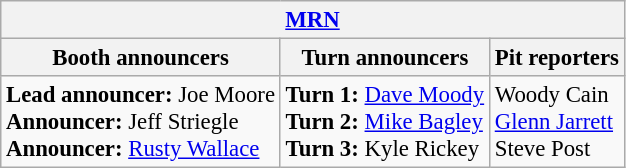<table class="wikitable" style="font-size: 95%;">
<tr>
<th colspan="3"><a href='#'>MRN</a></th>
</tr>
<tr>
<th>Booth announcers</th>
<th>Turn announcers</th>
<th>Pit reporters</th>
</tr>
<tr>
<td><strong>Lead announcer:</strong> Joe Moore<br><strong>Announcer:</strong> Jeff Striegle<br><strong>Announcer:</strong> <a href='#'>Rusty Wallace</a></td>
<td><strong>Turn 1:</strong> <a href='#'>Dave Moody</a><br><strong>Turn 2:</strong> <a href='#'>Mike Bagley</a><br><strong>Turn 3:</strong> Kyle Rickey</td>
<td>Woody Cain<br><a href='#'>Glenn Jarrett</a><br>Steve Post</td>
</tr>
</table>
